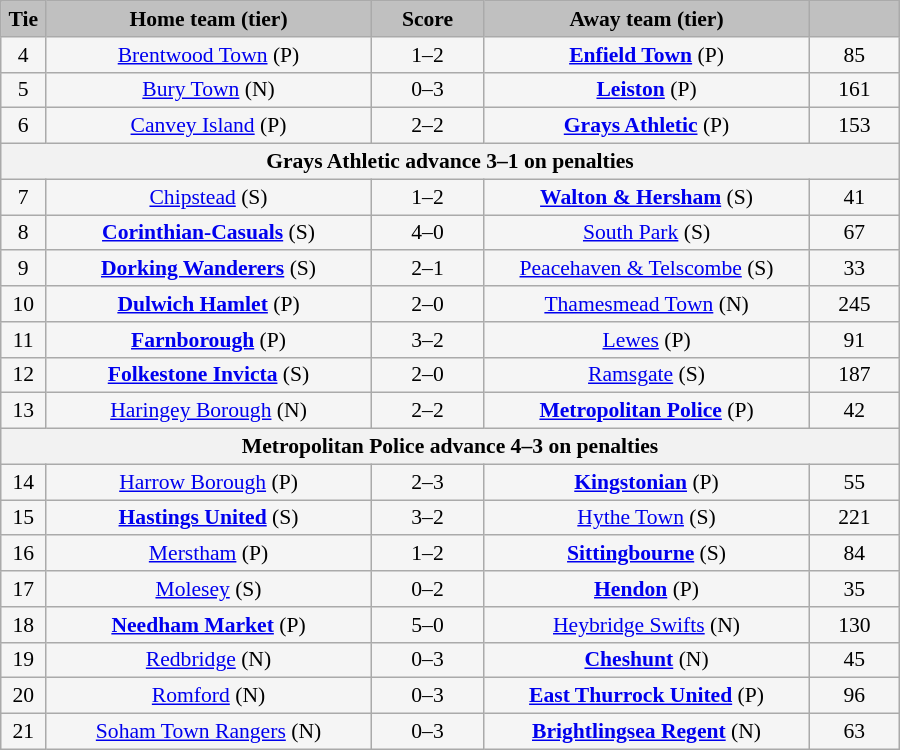<table class="wikitable" style="width: 600px; background:WhiteSmoke; text-align:center; font-size:90%">
<tr>
<td scope="col" style="width:  5.00%; background:silver;"><strong>Tie</strong></td>
<td scope="col" style="width: 36.25%; background:silver;"><strong>Home team (tier)</strong></td>
<td scope="col" style="width: 12.50%; background:silver;"><strong>Score</strong></td>
<td scope="col" style="width: 36.25%; background:silver;"><strong>Away team (tier)</strong></td>
<td scope="col" style="width: 10.00%; background:silver;"><strong></strong></td>
</tr>
<tr>
<td>4</td>
<td><a href='#'>Brentwood Town</a> (P)</td>
<td>1–2</td>
<td><strong><a href='#'>Enfield Town</a></strong> (P)</td>
<td>85</td>
</tr>
<tr>
<td>5</td>
<td><a href='#'>Bury Town</a> (N)</td>
<td>0–3</td>
<td><strong><a href='#'>Leiston</a></strong> (P)</td>
<td>161</td>
</tr>
<tr>
<td>6</td>
<td><a href='#'>Canvey Island</a> (P)</td>
<td>2–2</td>
<td><strong><a href='#'>Grays Athletic</a></strong> (P)</td>
<td>153</td>
</tr>
<tr>
<th colspan="5">Grays Athletic advance 3–1 on penalties</th>
</tr>
<tr>
<td>7</td>
<td><a href='#'>Chipstead</a> (S)</td>
<td>1–2</td>
<td><strong><a href='#'>Walton & Hersham</a></strong> (S)</td>
<td>41</td>
</tr>
<tr>
<td>8</td>
<td><strong><a href='#'>Corinthian-Casuals</a></strong> (S)</td>
<td>4–0</td>
<td><a href='#'>South Park</a> (S)</td>
<td>67</td>
</tr>
<tr>
<td>9</td>
<td><strong><a href='#'>Dorking Wanderers</a></strong> (S)</td>
<td>2–1</td>
<td><a href='#'>Peacehaven & Telscombe</a> (S)</td>
<td>33</td>
</tr>
<tr>
<td>10</td>
<td><strong><a href='#'>Dulwich Hamlet</a></strong> (P)</td>
<td>2–0</td>
<td><a href='#'>Thamesmead Town</a> (N)</td>
<td>245</td>
</tr>
<tr>
<td>11</td>
<td><strong><a href='#'>Farnborough</a></strong> (P)</td>
<td>3–2</td>
<td><a href='#'>Lewes</a> (P)</td>
<td>91</td>
</tr>
<tr>
<td>12</td>
<td><strong><a href='#'>Folkestone Invicta</a></strong> (S)</td>
<td>2–0</td>
<td><a href='#'>Ramsgate</a> (S)</td>
<td>187</td>
</tr>
<tr>
<td>13</td>
<td><a href='#'>Haringey Borough</a> (N)</td>
<td>2–2</td>
<td><strong><a href='#'>Metropolitan Police</a></strong> (P)</td>
<td>42</td>
</tr>
<tr>
<th colspan="5">Metropolitan Police advance 4–3 on penalties</th>
</tr>
<tr>
<td>14</td>
<td><a href='#'>Harrow Borough</a> (P)</td>
<td>2–3</td>
<td><strong><a href='#'>Kingstonian</a></strong> (P)</td>
<td>55</td>
</tr>
<tr>
<td>15</td>
<td><strong><a href='#'>Hastings United</a></strong> (S)</td>
<td>3–2</td>
<td><a href='#'>Hythe Town</a> (S)</td>
<td>221</td>
</tr>
<tr>
<td>16</td>
<td><a href='#'>Merstham</a> (P)</td>
<td>1–2</td>
<td><strong><a href='#'>Sittingbourne</a></strong> (S)</td>
<td>84</td>
</tr>
<tr>
<td>17</td>
<td><a href='#'>Molesey</a> (S)</td>
<td>0–2</td>
<td><strong><a href='#'>Hendon</a></strong> (P)</td>
<td>35</td>
</tr>
<tr>
<td>18</td>
<td><strong><a href='#'>Needham Market</a></strong> (P)</td>
<td>5–0</td>
<td><a href='#'>Heybridge Swifts</a> (N)</td>
<td>130</td>
</tr>
<tr>
<td>19</td>
<td><a href='#'>Redbridge</a> (N)</td>
<td>0–3</td>
<td><strong><a href='#'>Cheshunt</a></strong> (N)</td>
<td>45</td>
</tr>
<tr>
<td>20</td>
<td><a href='#'>Romford</a> (N)</td>
<td>0–3</td>
<td><strong><a href='#'>East Thurrock United</a></strong> (P)</td>
<td>96</td>
</tr>
<tr>
<td>21</td>
<td><a href='#'>Soham Town Rangers</a> (N)</td>
<td>0–3</td>
<td><strong><a href='#'>Brightlingsea Regent</a></strong> (N)</td>
<td>63</td>
</tr>
</table>
